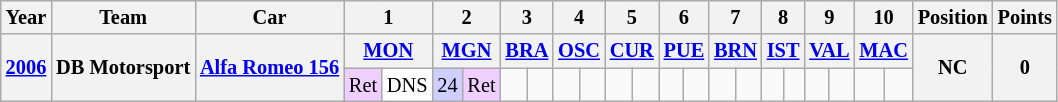<table class="wikitable" style="text-align:center; font-size:85%">
<tr>
<th>Year</th>
<th>Team</th>
<th>Car</th>
<th colspan=2>1</th>
<th colspan=2>2</th>
<th colspan=2>3</th>
<th colspan=2>4</th>
<th colspan=2>5</th>
<th colspan=2>6</th>
<th colspan=2>7</th>
<th colspan=2>8</th>
<th colspan=2>9</th>
<th colspan=2>10</th>
<th>Position</th>
<th>Points</th>
</tr>
<tr>
<th rowspan=2><a href='#'>2006</a></th>
<th rowspan=2>DB Motorsport</th>
<th rowspan=2><a href='#'>Alfa Romeo 156</a></th>
<th colspan=2><a href='#'>MON</a> </th>
<th colspan=2><a href='#'>MGN</a> </th>
<th colspan=2><a href='#'>BRA</a> </th>
<th colspan=2><a href='#'>OSC</a> </th>
<th colspan=2><a href='#'>CUR</a> </th>
<th colspan=2><a href='#'>PUE</a> </th>
<th colspan=2><a href='#'>BRN</a> </th>
<th colspan=2><a href='#'>IST</a> </th>
<th colspan=2><a href='#'>VAL</a> </th>
<th colspan=2><a href='#'>MAC</a> </th>
<th rowspan=2>NC</th>
<th rowspan=2>0</th>
</tr>
<tr>
<td style="background:#efcfff;">Ret</td>
<td style="background:#ffffff;">DNS</td>
<td style="background:#cfcfff;">24</td>
<td style="background:#efcfff;">Ret</td>
<td></td>
<td></td>
<td></td>
<td></td>
<td></td>
<td></td>
<td></td>
<td></td>
<td></td>
<td></td>
<td></td>
<td></td>
<td></td>
<td></td>
<td></td>
<td></td>
</tr>
</table>
